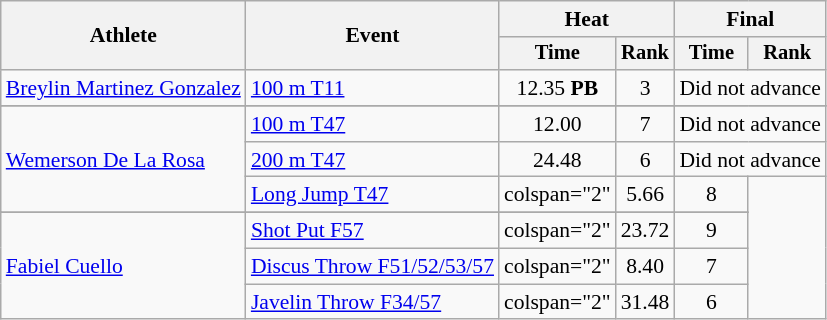<table class=wikitable style="font-size:90%">
<tr>
<th rowspan="2">Athlete</th>
<th rowspan="2">Event</th>
<th colspan="2">Heat</th>
<th colspan="2">Final</th>
</tr>
<tr style="font-size:95%">
<th>Time</th>
<th>Rank</th>
<th>Time</th>
<th>Rank</th>
</tr>
<tr align=center>
<td align=left><a href='#'>Breylin Martinez Gonzalez</a></td>
<td align=left><a href='#'>100 m T11</a></td>
<td>12.35 <strong>PB</strong></td>
<td>3</td>
<td colspan="2">Did not advance</td>
</tr>
<tr>
</tr>
<tr align=center>
<td align=left rowspan="3"><a href='#'>Wemerson De La Rosa</a></td>
<td align=left><a href='#'>100 m T47</a></td>
<td>12.00</td>
<td>7</td>
<td colspan="2">Did not advance</td>
</tr>
<tr align=center>
<td align=left><a href='#'>200 m T47</a></td>
<td>24.48</td>
<td>6</td>
<td colspan="2">Did not advance</td>
</tr>
<tr align=center>
<td align=left><a href='#'>Long Jump T47</a></td>
<td>colspan="2" </td>
<td>5.66</td>
<td>8</td>
</tr>
<tr>
</tr>
<tr align=center>
<td align=left rowspan="3"><a href='#'>Fabiel Cuello</a></td>
<td align=left><a href='#'>Shot Put F57</a></td>
<td>colspan="2" </td>
<td>23.72</td>
<td>9</td>
</tr>
<tr align=center>
<td align=left><a href='#'>Discus Throw F51/52/53/57</a></td>
<td>colspan="2" </td>
<td>8.40</td>
<td>7</td>
</tr>
<tr align=center>
<td align=left><a href='#'>Javelin Throw F34/57</a></td>
<td>colspan="2" </td>
<td>31.48</td>
<td>6</td>
</tr>
</table>
